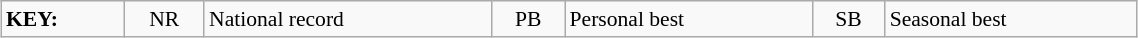<table class="wikitable" style="margin:0.5em auto; font-size:90%;position:relative;" width=60%>
<tr>
<td><strong>KEY:</strong></td>
<td align=center>NR</td>
<td>National record</td>
<td align=center>PB</td>
<td>Personal best</td>
<td align=center>SB</td>
<td>Seasonal best</td>
</tr>
</table>
